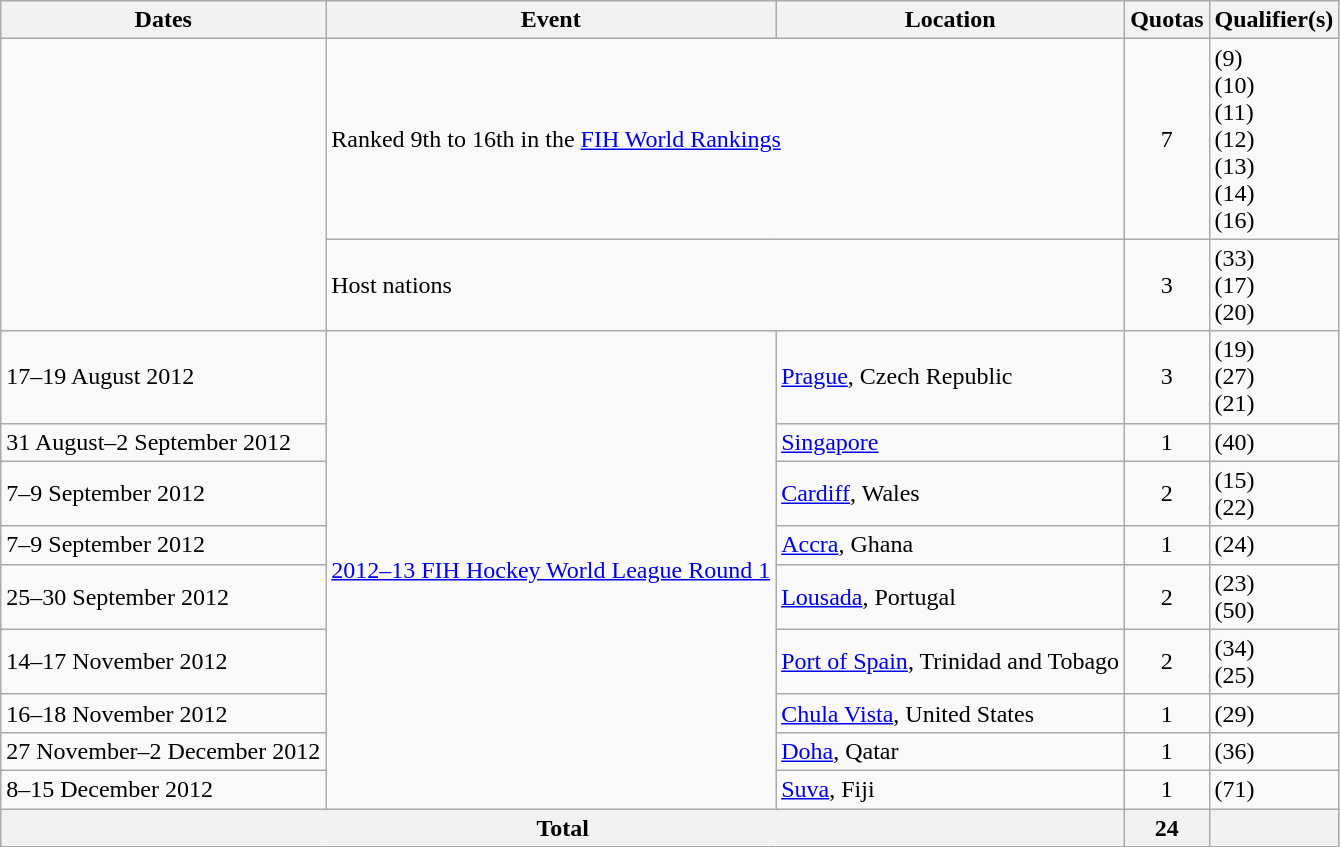<table class=wikitable>
<tr>
<th>Dates</th>
<th>Event</th>
<th>Location</th>
<th>Quotas</th>
<th>Qualifier(s)</th>
</tr>
<tr>
<td rowspan=2></td>
<td colspan=2>Ranked 9th to 16th in the <a href='#'>FIH World Rankings</a></td>
<td align=center>7</td>
<td> (9)<br> (10)<br> (11)<br> (12)<br> (13)<br> (14)<br> (16)</td>
</tr>
<tr>
<td colspan=2>Host nations</td>
<td align=center>3</td>
<td> (33)<br> (17)<br> (20)</td>
</tr>
<tr>
<td>17–19 August 2012</td>
<td rowspan=9><a href='#'>2012–13 FIH Hockey World League Round 1</a></td>
<td><a href='#'>Prague</a>, Czech Republic</td>
<td align=center>3</td>
<td> (19)<br> (27)<br> (21)</td>
</tr>
<tr>
<td>31 August–2 September 2012</td>
<td><a href='#'>Singapore</a></td>
<td align=center>1</td>
<td> (40)</td>
</tr>
<tr>
<td>7–9 September 2012</td>
<td><a href='#'>Cardiff</a>, Wales</td>
<td align=center>2</td>
<td> (15)<br> (22)</td>
</tr>
<tr>
<td>7–9 September 2012</td>
<td><a href='#'>Accra</a>, Ghana</td>
<td align=center>1</td>
<td> (24)</td>
</tr>
<tr>
<td>25–30 September 2012</td>
<td><a href='#'>Lousada</a>, Portugal</td>
<td align=center>2</td>
<td> (23)<br> (50)</td>
</tr>
<tr>
<td>14–17 November 2012</td>
<td><a href='#'>Port of Spain</a>, Trinidad and Tobago</td>
<td align=center>2</td>
<td> (34)<br> (25)</td>
</tr>
<tr>
<td>16–18 November 2012</td>
<td><a href='#'>Chula Vista</a>, United States</td>
<td align=center>1</td>
<td> (29)</td>
</tr>
<tr>
<td>27 November–2 December 2012</td>
<td><a href='#'>Doha</a>, Qatar</td>
<td align=center>1</td>
<td> (36)</td>
</tr>
<tr>
<td>8–15 December 2012</td>
<td><a href='#'>Suva</a>, Fiji</td>
<td align=center>1</td>
<td> (71)</td>
</tr>
<tr>
<th colspan="3">Total</th>
<th>24</th>
<th></th>
</tr>
</table>
